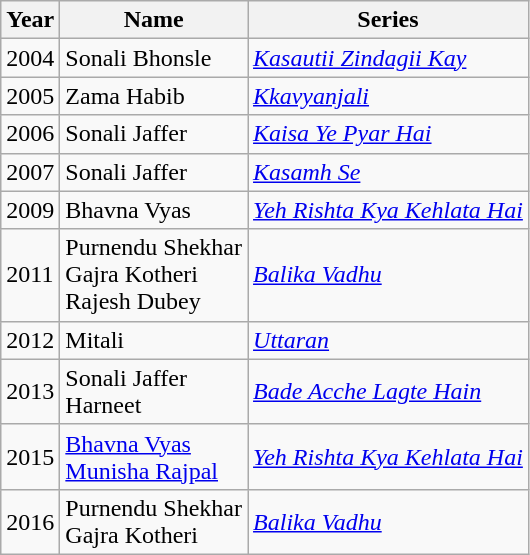<table class="wikitable">
<tr>
<th>Year</th>
<th>Name</th>
<th>Series</th>
</tr>
<tr>
<td>2004</td>
<td>Sonali Bhonsle</td>
<td><em><a href='#'>Kasautii Zindagii Kay</a></em></td>
</tr>
<tr>
<td>2005</td>
<td>Zama Habib</td>
<td><em><a href='#'>Kkavyanjali</a></em></td>
</tr>
<tr>
<td>2006</td>
<td>Sonali Jaffer</td>
<td><em><a href='#'>Kaisa Ye Pyar Hai</a></em></td>
</tr>
<tr>
<td>2007</td>
<td>Sonali Jaffer</td>
<td><em><a href='#'>Kasamh Se</a></em></td>
</tr>
<tr>
<td>2009</td>
<td>Bhavna Vyas</td>
<td><em><a href='#'>Yeh Rishta Kya Kehlata Hai</a></em></td>
</tr>
<tr>
<td>2011</td>
<td>Purnendu Shekhar <br> Gajra Kotheri <br> Rajesh Dubey</td>
<td><em><a href='#'>Balika Vadhu</a></em></td>
</tr>
<tr>
<td>2012</td>
<td>Mitali</td>
<td><em><a href='#'>Uttaran</a></em></td>
</tr>
<tr>
<td>2013</td>
<td>Sonali Jaffer <br> Harneet</td>
<td><em><a href='#'>Bade Acche Lagte Hain</a></em></td>
</tr>
<tr>
<td>2015</td>
<td><a href='#'>Bhavna Vyas</a> <br> <a href='#'>Munisha Rajpal</a></td>
<td><em><a href='#'>Yeh Rishta Kya Kehlata Hai</a></em></td>
</tr>
<tr>
<td>2016</td>
<td>Purnendu Shekhar <br> Gajra Kotheri</td>
<td><em><a href='#'>Balika Vadhu</a></em></td>
</tr>
</table>
